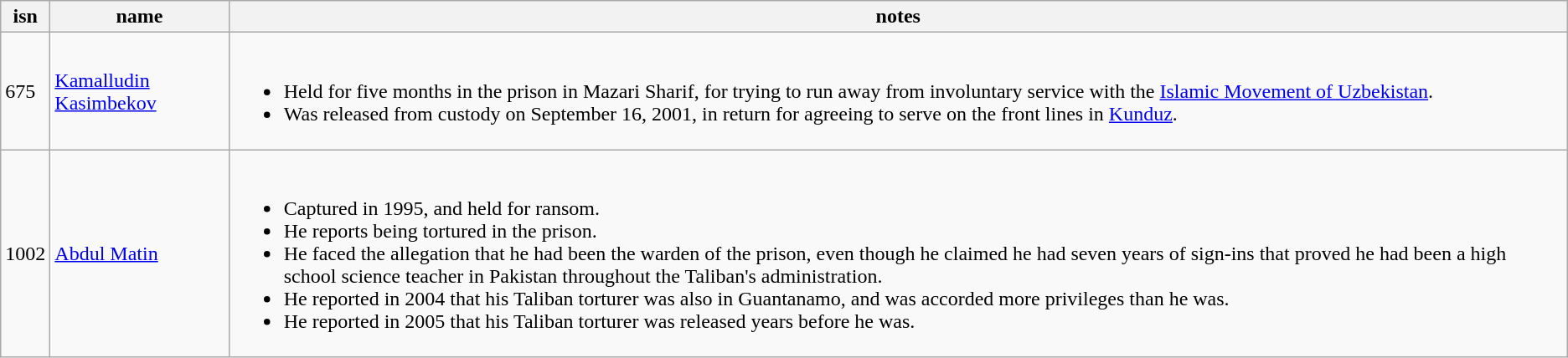<table class="wikitable sortable">
<tr>
<th><strong>isn</strong></th>
<th><strong>name</strong></th>
<th><strong>notes</strong></th>
</tr>
<tr>
<td>675</td>
<td><a href='#'>Kamalludin Kasimbekov</a></td>
<td><br><ul><li>Held for five months in the prison in Mazari Sharif, for trying to run away from involuntary service with the <a href='#'>Islamic Movement of Uzbekistan</a>.</li><li>Was released from custody on September 16, 2001, in return for agreeing to serve on the front lines in <a href='#'>Kunduz</a>.</li></ul></td>
</tr>
<tr>
<td>1002</td>
<td><a href='#'>Abdul Matin</a></td>
<td><br><ul><li>Captured in 1995, and held for ransom.</li><li>He reports being tortured in the prison.</li><li>He faced the allegation that he had been the warden of the prison, even though he claimed he had seven years of sign-ins that proved he had been a high school science teacher in Pakistan throughout the Taliban's administration.</li><li>He reported in 2004 that his Taliban torturer was also in Guantanamo, and was accorded more privileges than he was.</li><li>He reported in 2005 that his Taliban torturer was released years before he was.</li></ul></td>
</tr>
</table>
